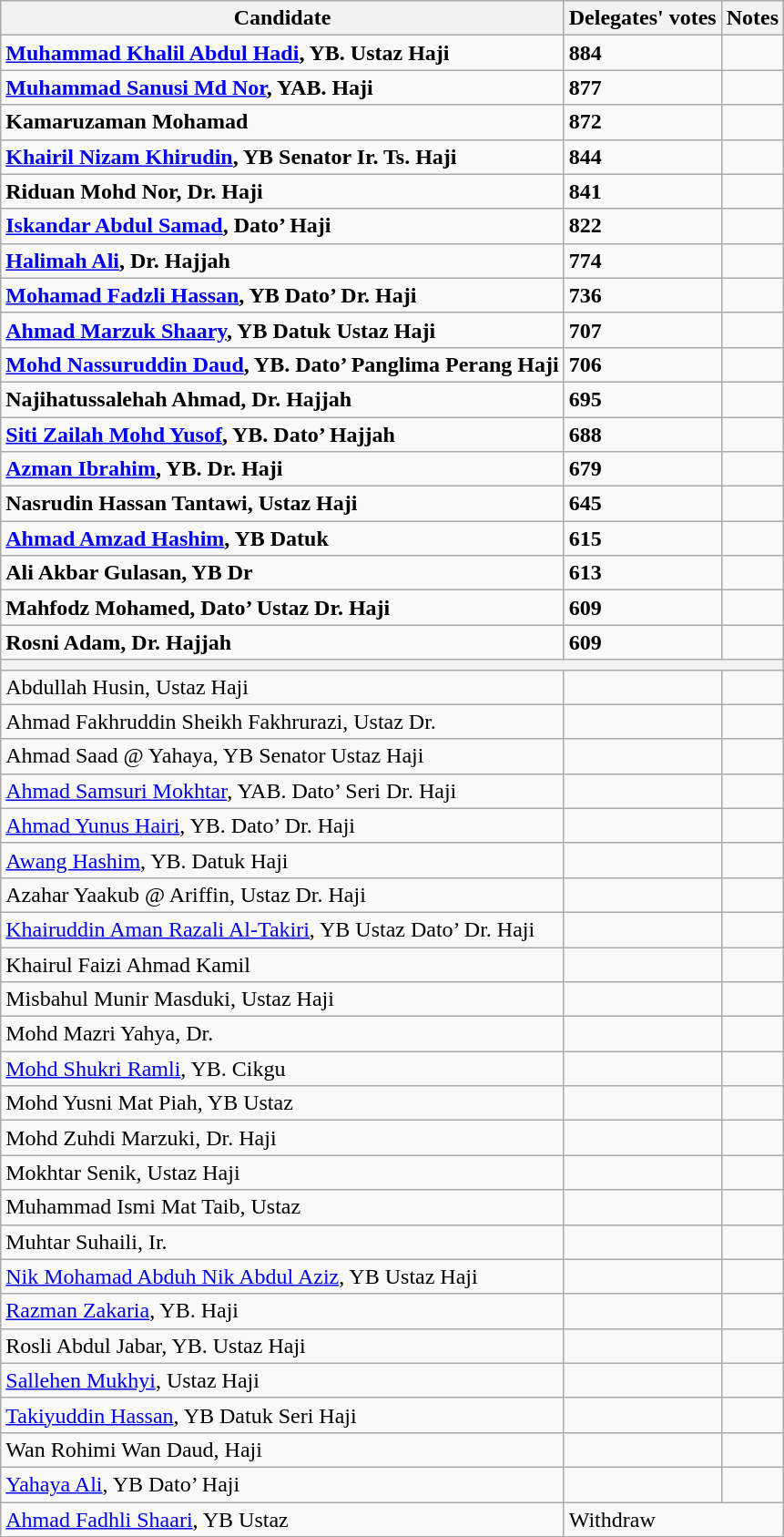<table class="wikitable">
<tr>
<th>Candidate</th>
<th>Delegates' votes</th>
<th>Notes</th>
</tr>
<tr>
<td><strong><a href='#'>Muhammad Khalil Abdul Hadi</a>, YB. Ustaz Haji</strong></td>
<td><strong>884</strong></td>
<td></td>
</tr>
<tr>
<td><strong><a href='#'>Muhammad Sanusi Md Nor</a>, YAB. Haji</strong></td>
<td><strong>877</strong></td>
<td></td>
</tr>
<tr>
<td><strong>Kamaruzaman Mohamad</strong></td>
<td><strong>872</strong></td>
<td></td>
</tr>
<tr>
<td><strong><a href='#'>Khairil Nizam Khirudin</a>, YB Senator Ir. Ts. Haji</strong></td>
<td><strong>844</strong></td>
<td></td>
</tr>
<tr>
<td><strong>Riduan Mohd Nor, Dr. Haji</strong></td>
<td><strong>841</strong></td>
<td></td>
</tr>
<tr>
<td><strong><a href='#'>Iskandar Abdul Samad</a>, Dato’ Haji</strong></td>
<td><strong>822</strong></td>
<td></td>
</tr>
<tr>
<td><strong><a href='#'>Halimah Ali</a>, Dr. Hajjah</strong></td>
<td><strong>774</strong></td>
<td></td>
</tr>
<tr>
<td><strong><a href='#'>Mohamad Fadzli Hassan</a>, YB Dato’ Dr. Haji</strong></td>
<td><strong>736</strong></td>
<td></td>
</tr>
<tr>
<td><strong><a href='#'>Ahmad Marzuk Shaary</a>, YB Datuk Ustaz Haji</strong></td>
<td><strong>707</strong></td>
<td></td>
</tr>
<tr>
<td><strong><a href='#'>Mohd Nassuruddin Daud</a>, YB. Dato’ Panglima Perang Haji</strong></td>
<td><strong>706</strong></td>
<td></td>
</tr>
<tr>
<td><strong>Najihatussalehah Ahmad, Dr. Hajjah</strong></td>
<td><strong>695</strong></td>
<td></td>
</tr>
<tr>
<td><strong><a href='#'>Siti Zailah Mohd Yusof</a>, YB. Dato’ Hajjah</strong></td>
<td><strong>688</strong></td>
<td></td>
</tr>
<tr>
<td><strong><a href='#'>Azman Ibrahim</a>, YB. Dr. Haji</strong></td>
<td><strong>679</strong></td>
<td></td>
</tr>
<tr>
<td><strong>Nasrudin Hassan Tantawi, Ustaz Haji</strong></td>
<td><strong>645</strong></td>
<td></td>
</tr>
<tr>
<td><strong><a href='#'>Ahmad Amzad Hashim</a>, YB Datuk</strong></td>
<td><strong>615</strong></td>
<td></td>
</tr>
<tr>
<td><strong>Ali Akbar Gulasan, YB Dr</strong></td>
<td><strong>613</strong></td>
<td></td>
</tr>
<tr>
<td><strong>Mahfodz Mohamed, Dato’ Ustaz Dr. Haji</strong></td>
<td><strong>609</strong></td>
<td></td>
</tr>
<tr>
<td><strong>Rosni Adam, Dr. Hajjah</strong></td>
<td><strong>609</strong></td>
<td></td>
</tr>
<tr>
<th colspan="3"></th>
</tr>
<tr>
<td>Abdullah Husin, Ustaz Haji</td>
<td></td>
<td></td>
</tr>
<tr>
<td>Ahmad Fakhruddin Sheikh Fakhrurazi, Ustaz Dr.</td>
<td></td>
<td></td>
</tr>
<tr>
<td>Ahmad Saad @ Yahaya, YB Senator Ustaz Haji</td>
<td></td>
<td></td>
</tr>
<tr>
<td><a href='#'>Ahmad Samsuri Mokhtar</a>, YAB. Dato’ Seri Dr. Haji</td>
<td></td>
<td></td>
</tr>
<tr>
<td><a href='#'>Ahmad Yunus Hairi</a>, YB. Dato’ Dr. Haji</td>
<td></td>
<td></td>
</tr>
<tr>
<td><a href='#'>Awang Hashim</a>, YB. Datuk Haji</td>
<td></td>
<td></td>
</tr>
<tr>
<td>Azahar Yaakub @ Ariffin, Ustaz Dr. Haji</td>
<td></td>
<td></td>
</tr>
<tr>
<td><a href='#'>Khairuddin Aman Razali Al-Takiri</a>, YB Ustaz Dato’ Dr. Haji</td>
<td></td>
<td></td>
</tr>
<tr>
<td>Khairul Faizi Ahmad Kamil</td>
<td></td>
<td></td>
</tr>
<tr>
<td>Misbahul Munir Masduki, Ustaz Haji</td>
<td></td>
<td></td>
</tr>
<tr>
<td>Mohd Mazri Yahya, Dr.</td>
<td></td>
<td></td>
</tr>
<tr>
<td><a href='#'>Mohd Shukri Ramli</a>, YB. Cikgu</td>
<td></td>
<td></td>
</tr>
<tr>
<td>Mohd Yusni Mat Piah, YB Ustaz</td>
<td></td>
<td></td>
</tr>
<tr>
<td>Mohd Zuhdi Marzuki, Dr. Haji</td>
<td></td>
<td></td>
</tr>
<tr>
<td>Mokhtar Senik, Ustaz Haji</td>
<td></td>
<td></td>
</tr>
<tr>
<td>Muhammad Ismi Mat Taib, Ustaz</td>
<td></td>
<td></td>
</tr>
<tr>
<td>Muhtar Suhaili, Ir.</td>
<td></td>
<td></td>
</tr>
<tr>
<td><a href='#'>Nik Mohamad Abduh Nik Abdul Aziz</a>, YB Ustaz Haji</td>
<td></td>
<td></td>
</tr>
<tr>
<td><a href='#'>Razman Zakaria</a>, YB. Haji</td>
<td></td>
<td></td>
</tr>
<tr>
<td>Rosli Abdul Jabar, YB. Ustaz Haji</td>
<td></td>
<td></td>
</tr>
<tr>
<td><a href='#'>Sallehen Mukhyi</a>, Ustaz Haji</td>
<td></td>
<td></td>
</tr>
<tr>
<td><a href='#'>Takiyuddin Hassan</a>, YB Datuk Seri Haji</td>
<td></td>
<td></td>
</tr>
<tr>
<td>Wan Rohimi Wan Daud, Haji</td>
<td></td>
<td></td>
</tr>
<tr>
<td><a href='#'>Yahaya Ali</a>, YB Dato’ Haji</td>
<td></td>
<td></td>
</tr>
<tr>
<td><a href='#'>Ahmad Fadhli Shaari</a>, YB Ustaz</td>
<td colspan="2">Withdraw</td>
</tr>
</table>
